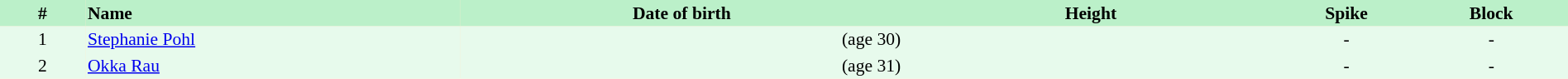<table border=0 cellpadding=2 cellspacing=0  |- bgcolor=#FFECCE style="text-align:center; font-size:90%;" width=100%>
<tr bgcolor=#BBF0C9>
<th width=5%>#</th>
<th width=22% align=left>Name</th>
<th width=26%>Date of birth</th>
<th width=22%>Height</th>
<th width=8%>Spike</th>
<th width=9%>Block</th>
</tr>
<tr bgcolor=#E7FAEC>
<td>1</td>
<td align=left><a href='#'>Stephanie Pohl</a></td>
<td align=right> (age 30)</td>
<td></td>
<td>-</td>
<td>-</td>
</tr>
<tr bgcolor=#E7FAEC>
<td>2</td>
<td align=left><a href='#'>Okka Rau</a></td>
<td align=right> (age 31)</td>
<td></td>
<td>-</td>
<td>-</td>
</tr>
</table>
